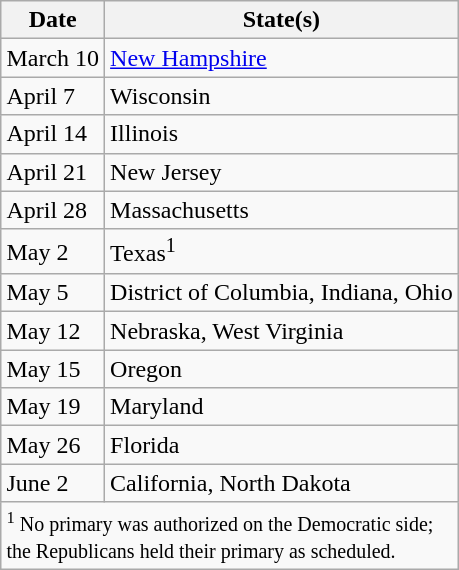<table class="wikitable" align="right">
<tr>
<th>Date</th>
<th>State(s)</th>
</tr>
<tr>
<td>March 10</td>
<td><a href='#'>New Hampshire</a></td>
</tr>
<tr>
<td>April 7</td>
<td>Wisconsin</td>
</tr>
<tr>
<td>April 14</td>
<td>Illinois</td>
</tr>
<tr>
<td>April 21</td>
<td>New Jersey</td>
</tr>
<tr>
<td>April 28</td>
<td>Massachusetts</td>
</tr>
<tr>
<td>May 2</td>
<td>Texas<sup>1</sup></td>
</tr>
<tr>
<td>May 5</td>
<td>District of Columbia, Indiana, Ohio</td>
</tr>
<tr>
<td>May 12</td>
<td>Nebraska, West Virginia</td>
</tr>
<tr>
<td>May 15</td>
<td>Oregon</td>
</tr>
<tr>
<td>May 19</td>
<td>Maryland</td>
</tr>
<tr>
<td>May 26</td>
<td>Florida</td>
</tr>
<tr>
<td>June 2</td>
<td>California, North Dakota</td>
</tr>
<tr>
<td colspan=2><small><sup>1</sup> No primary was authorized on the Democratic side;<br>the  Republicans held their primary as scheduled.</small></td>
</tr>
</table>
